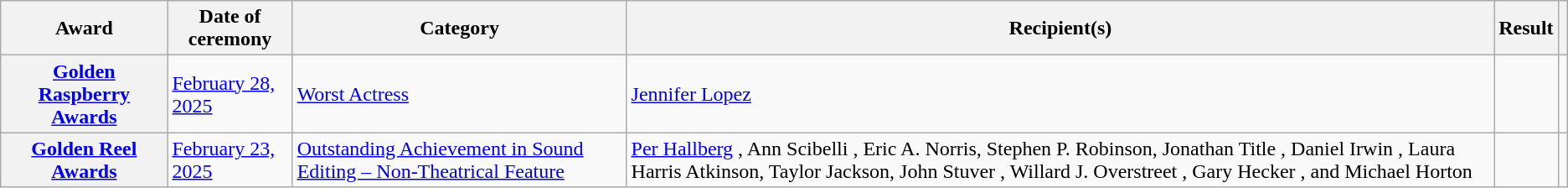<table class="wikitable sortable plainrowheaders">
<tr>
<th scope="col">Award</th>
<th scope="col">Date of ceremony</th>
<th scope="col">Category</th>
<th scope="col">Recipient(s)</th>
<th scope="col">Result</th>
<th class="unsortable" scope="col"></th>
</tr>
<tr>
<th scope="row"><a href='#'>Golden Raspberry Awards</a></th>
<td><a href='#'>February 28, 2025</a></td>
<td><a href='#'>Worst Actress</a></td>
<td><a href='#'>Jennifer Lopez</a></td>
<td></td>
<td style="text-align:center;"></td>
</tr>
<tr>
<th scope="row"><a href='#'>Golden Reel Awards</a></th>
<td><a href='#'>February 23, 2025</a></td>
<td><a href='#'>Outstanding Achievement in Sound Editing – Non-Theatrical Feature</a></td>
<td><a href='#'>Per Hallberg</a> , Ann Scibelli , Eric A. Norris, Stephen P. Robinson, Jonathan Title , Daniel Irwin , Laura Harris Atkinson, Taylor Jackson, John Stuver , Willard J. Overstreet , Gary Hecker , and Michael Horton </td>
<td></td>
<td style="text-align:center;"></td>
</tr>
</table>
